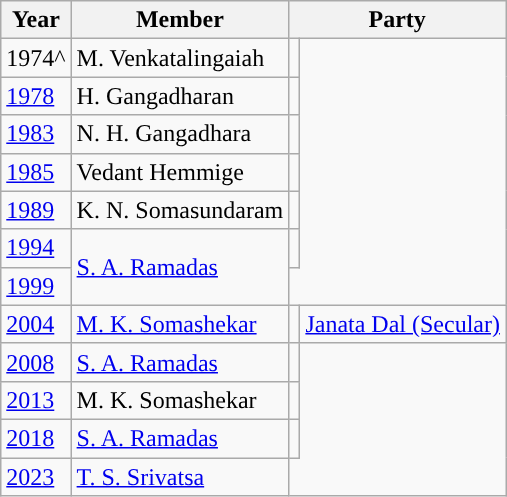<table class="wikitable sortable">
<tr>
<th>Year</th>
<th>Member</th>
<th colspan="2">Party</th>
</tr>
<tr>
<td>1974^</td>
<td>M. Venkatalingaiah</td>
<td></td>
</tr>
<tr>
<td><a href='#'>1978</a></td>
<td>H. Gangadharan</td>
<td></td>
</tr>
<tr>
<td><a href='#'>1983</a></td>
<td>N. H. Gangadhara</td>
<td></td>
</tr>
<tr>
<td><a href='#'>1985</a></td>
<td>Vedant Hemmige</td>
<td></td>
</tr>
<tr>
<td><a href='#'>1989</a></td>
<td>K. N. Somasundaram</td>
<td></td>
</tr>
<tr>
<td><a href='#'>1994</a></td>
<td rowspan="2"><a href='#'>S. A. Ramadas</a></td>
<td></td>
</tr>
<tr>
<td><a href='#'>1999</a></td>
</tr>
<tr>
<td><a href='#'>2004</a></td>
<td><a href='#'>M. K. Somashekar</a></td>
<td style="background-color: "></td>
<td><a href='#'>Janata Dal (Secular)</a></td>
</tr>
<tr>
<td><a href='#'>2008</a></td>
<td><a href='#'>S. A. Ramadas</a></td>
<td></td>
</tr>
<tr>
<td><a href='#'>2013</a></td>
<td>M. K. Somashekar</td>
<td></td>
</tr>
<tr>
<td><a href='#'>2018</a></td>
<td><a href='#'>S. A. Ramadas</a></td>
<td></td>
</tr>
<tr>
<td><a href='#'>2023</a></td>
<td><a href='#'>T. S. Srivatsa</a></td>
</tr>
</table>
